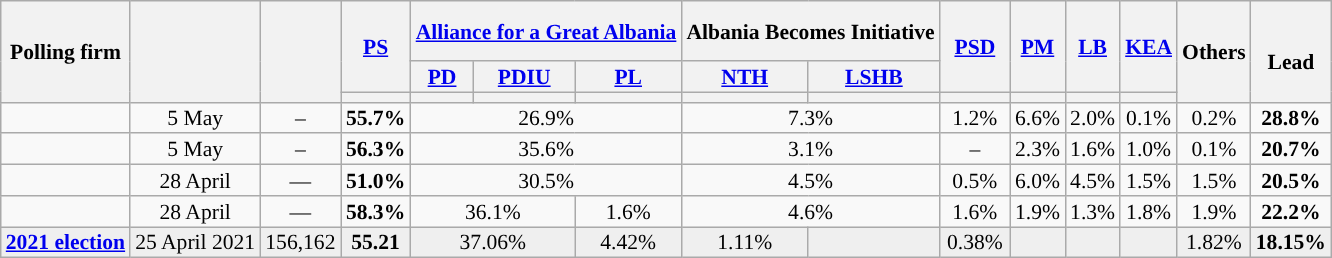<table class="wikitable sortable tpl-blanktablele" style="text-align:center;font-size:90%;line-height:14px;">
<tr style="height:40px;">
<th rowspan="3">Polling firm</th>
<th rowspan="3"></th>
<th rowspan="3"></th>
<th class="unsortable" style="width:40px;" rowspan=2><a href='#'>PS</a></th>
<th colspan=3><a href='#'>Alliance for a Great Albania</a></th>
<th colspan=2>Albania Becomes Initiative</th>
<th class="unsortable" style="width:40px;" rowspan=2><a href='#'>PSD</a></th>
<th rowspan="2" class="unsortable" style="width:30px;"><a href='#'>PM</a></th>
<th rowspan="2" class="unsortable" style="width:30px;"><a href='#'>LB</a></th>
<th rowspan="2" class="unsortable" style="width:30px;"><a href='#'>KEA</a></th>
<th class="unsortable" style="width:30px;"  rowspan=3>Others</th>
<th style="width:30px;" rowspan=3><br>Lead</th>
</tr>
<tr>
<th><a href='#'>PD</a></th>
<th><a href='#'>PDIU</a></th>
<th><a href='#'>PL</a></th>
<th><a href='#'>NTH</a></th>
<th><a href='#'>LSHB</a></th>
</tr>
<tr>
<th style="background:"></th>
<th style="background:"></th>
<th style="background:"></th>
<th style="background:"></th>
<th style="background:"></th>
<th style="background:"></th>
<th style="background:"></th>
<th style="background:"></th>
<th style="background:"></th>
<th style="background:"></th>
</tr>
<tr>
<td></td>
<td>5 May</td>
<td>–</td>
<td><strong>55.7%</strong><br> </td>
<td colspan="3">26.9%<br> </td>
<td colspan="2">7.3%<br> </td>
<td>1.2%<br> </td>
<td>6.6%<br> </td>
<td>2.0%<br> </td>
<td>0.1%<br> </td>
<td>0.2%</td>
<td style="background:"><strong>28.8%</strong></td>
</tr>
<tr>
<td></td>
<td>5 May</td>
<td>–</td>
<td><strong>56.3%</strong></td>
<td colspan="3">35.6%</td>
<td colspan="2">3.1%</td>
<td>–</td>
<td>2.3%</td>
<td>1.6%</td>
<td>1.0%</td>
<td>0.1%</td>
<td style="background:"><strong>20.7%</strong></td>
</tr>
<tr>
<td></td>
<td>28 April</td>
<td>—</td>
<td><strong>51.0%</strong><br> </td>
<td colspan="3">30.5%<br> </td>
<td colspan="2">4.5%<br> </td>
<td>0.5%<br> </td>
<td>6.0%<br> </td>
<td>4.5%<br> </td>
<td>1.5%<br> </td>
<td>1.5%</td>
<td style="background:"><strong>20.5%</strong></td>
</tr>
<tr>
<td></td>
<td>28 April</td>
<td>—</td>
<td><strong>58.3%</strong></td>
<td colspan="2">36.1%</td>
<td>1.6%</td>
<td colspan="2">4.6%</td>
<td>1.6%</td>
<td>1.9%</td>
<td>1.3%</td>
<td>1.8%</td>
<td>1.9%</td>
<td style="background:"><strong>22.2%</strong></td>
</tr>
<tr style="background:#EFEFEF">
<td><strong><a href='#'>2021 election</a></strong></td>
<td>25 April 2021</td>
<td>156,162</td>
<td><strong>55.21</strong> <br> </td>
<td colspan="2">37.06%<br> </td>
<td>4.42%<br> </td>
<td>1.11%<br> </td>
<td></td>
<td>0.38%<br> </td>
<td></td>
<td></td>
<td></td>
<td>1.82%</td>
<td style="background:"><strong>18.15%</strong></td>
</tr>
</table>
